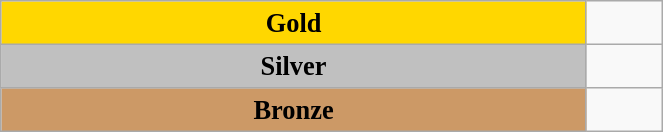<table class="wikitable" style=" text-align:center; font-size:110%;" width="35%">
<tr>
<td rowspan="1" bgcolor="gold"><strong>Gold</strong></td>
<td align=left></td>
</tr>
<tr>
<td rowspan="1" bgcolor="silver"><strong>Silver</strong></td>
<td align=left></td>
</tr>
<tr>
<td rowspan="1" bgcolor="#cc9966"><strong>Bronze</strong></td>
<td align=left></td>
</tr>
</table>
